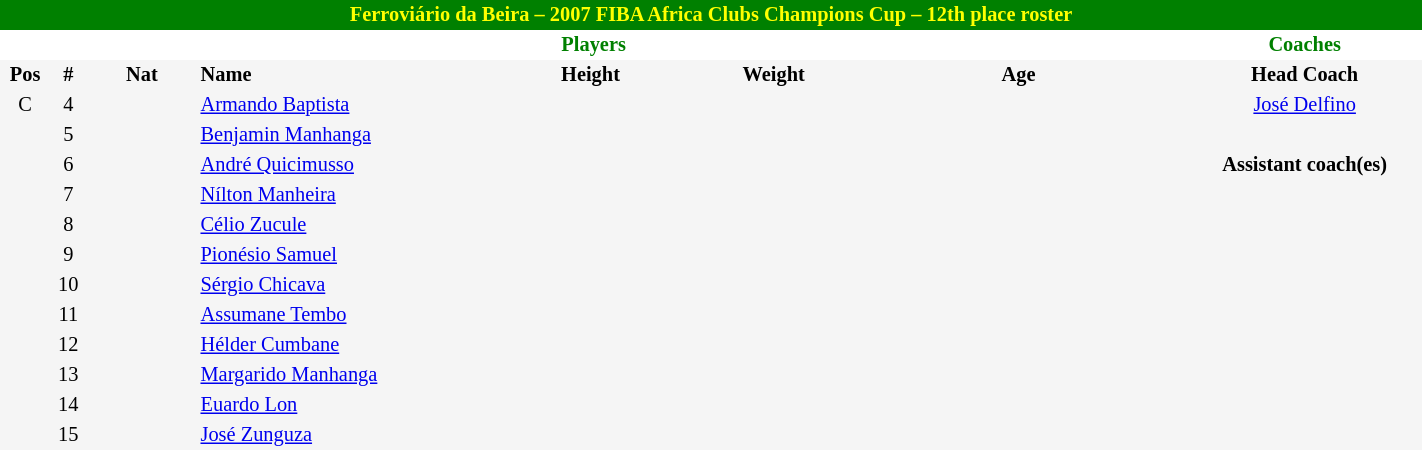<table border=0 cellpadding=2 cellspacing=0  |- bgcolor=#f5f5f5 style="text-align:center; font-size:85%;" width=75%>
<tr>
<td colspan="8" style="background: green; color: yellow"><strong>Ferroviário da Beira – 2007 FIBA Africa Clubs Champions Cup – 12th place roster</strong></td>
</tr>
<tr>
<td colspan="7" style="background: white; color: green"><strong>Players</strong></td>
<td style="background: white; color: green"><strong>Coaches</strong></td>
</tr>
<tr style="background=#f5f5f5; color: black">
<th width=5px>Pos</th>
<th width=5px>#</th>
<th width=50px>Nat</th>
<th width=135px align=left>Name</th>
<th width=100px>Height</th>
<th width=70px>Weight</th>
<th width=160px>Age</th>
<th width=110px>Head Coach</th>
</tr>
<tr>
<td>C</td>
<td>4</td>
<td></td>
<td align=left><a href='#'>Armando Baptista</a></td>
<td><span></span></td>
<td></td>
<td><span></span></td>
<td> <a href='#'>José Delfino</a></td>
</tr>
<tr>
<td></td>
<td>5</td>
<td></td>
<td align=left><a href='#'>Benjamin Manhanga</a></td>
<td></td>
<td></td>
<td><span></span></td>
</tr>
<tr>
<td></td>
<td>6</td>
<td></td>
<td align=left><a href='#'>André Quicimusso</a></td>
<td></td>
<td></td>
<td><span></span></td>
<td><strong>Assistant coach(es)</strong></td>
</tr>
<tr>
<td></td>
<td>7</td>
<td></td>
<td align=left><a href='#'>Nílton Manheira</a></td>
<td></td>
<td></td>
<td><span></span></td>
<td></td>
</tr>
<tr>
<td></td>
<td>8</td>
<td></td>
<td align=left><a href='#'>Célio Zucule</a></td>
<td></td>
<td></td>
<td><span></span></td>
<td></td>
</tr>
<tr>
<td></td>
<td>9</td>
<td></td>
<td align=left><a href='#'>Pionésio Samuel</a></td>
<td></td>
<td></td>
<td><span></span></td>
<td></td>
</tr>
<tr>
<td></td>
<td>10</td>
<td></td>
<td align=left><a href='#'>Sérgio Chicava</a></td>
<td></td>
<td></td>
<td><span></span></td>
<td></td>
</tr>
<tr>
<td></td>
<td>11</td>
<td></td>
<td align=left><a href='#'>Assumane Tembo</a></td>
<td></td>
<td></td>
<td><span></span></td>
<td></td>
</tr>
<tr>
<td></td>
<td>12</td>
<td></td>
<td align=left><a href='#'>Hélder Cumbane</a></td>
<td></td>
<td></td>
<td><span></span></td>
<td></td>
</tr>
<tr>
<td></td>
<td>13</td>
<td></td>
<td align=left><a href='#'>Margarido Manhanga</a></td>
<td></td>
<td></td>
<td><span></span></td>
<td></td>
</tr>
<tr>
<td></td>
<td>14</td>
<td></td>
<td align=left><a href='#'>Euardo Lon</a></td>
<td></td>
<td></td>
<td><span></span></td>
<td></td>
</tr>
<tr>
<td></td>
<td>15</td>
<td></td>
<td align=left><a href='#'>José Zunguza</a></td>
<td></td>
<td></td>
<td><span></span></td>
<td></td>
</tr>
</table>
